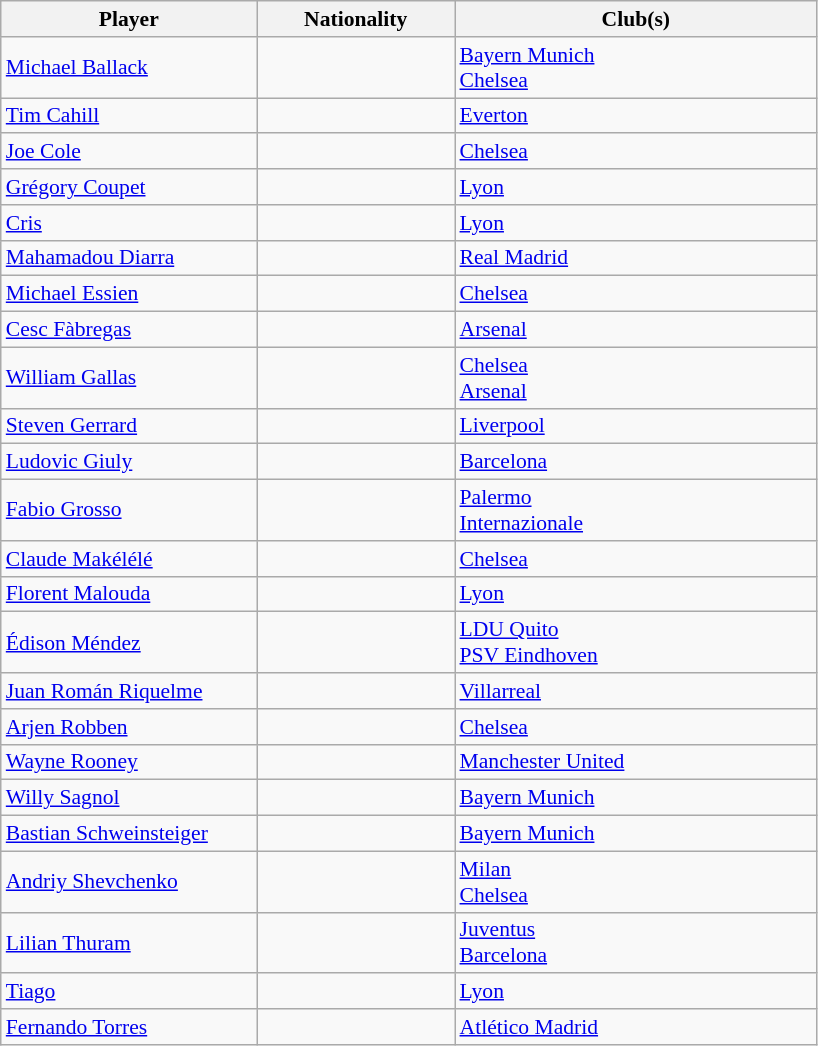<table class="wikitable" style="font-size: 90%; text-align: left;">
<tr>
<th style="width:164px;">Player</th>
<th style="width:125px;">Nationality</th>
<th style="width:235px;">Club(s)</th>
</tr>
<tr>
<td><a href='#'>Michael Ballack</a></td>
<td></td>
<td> <a href='#'>Bayern Munich</a><br> <a href='#'>Chelsea</a></td>
</tr>
<tr>
<td><a href='#'>Tim Cahill</a></td>
<td></td>
<td> <a href='#'>Everton</a></td>
</tr>
<tr>
<td><a href='#'>Joe Cole</a></td>
<td></td>
<td> <a href='#'>Chelsea</a></td>
</tr>
<tr>
<td><a href='#'>Grégory Coupet</a></td>
<td></td>
<td> <a href='#'>Lyon</a></td>
</tr>
<tr>
<td><a href='#'>Cris</a></td>
<td></td>
<td> <a href='#'>Lyon</a></td>
</tr>
<tr>
<td><a href='#'>Mahamadou Diarra</a></td>
<td></td>
<td> <a href='#'>Real Madrid</a></td>
</tr>
<tr>
<td><a href='#'>Michael Essien</a></td>
<td></td>
<td> <a href='#'>Chelsea</a></td>
</tr>
<tr>
<td><a href='#'>Cesc Fàbregas</a></td>
<td></td>
<td> <a href='#'>Arsenal</a></td>
</tr>
<tr>
<td><a href='#'>William Gallas</a></td>
<td></td>
<td> <a href='#'>Chelsea</a><br> <a href='#'>Arsenal</a></td>
</tr>
<tr>
<td><a href='#'>Steven Gerrard</a></td>
<td></td>
<td> <a href='#'>Liverpool</a></td>
</tr>
<tr>
<td><a href='#'>Ludovic Giuly</a></td>
<td></td>
<td> <a href='#'>Barcelona</a></td>
</tr>
<tr>
<td><a href='#'>Fabio Grosso</a></td>
<td></td>
<td> <a href='#'>Palermo</a><br> <a href='#'>Internazionale</a></td>
</tr>
<tr>
<td><a href='#'>Claude Makélélé</a></td>
<td></td>
<td> <a href='#'>Chelsea</a></td>
</tr>
<tr>
<td><a href='#'>Florent Malouda</a></td>
<td></td>
<td> <a href='#'>Lyon</a></td>
</tr>
<tr>
<td><a href='#'>Édison Méndez</a></td>
<td></td>
<td> <a href='#'>LDU Quito</a><br> <a href='#'>PSV Eindhoven</a></td>
</tr>
<tr>
<td><a href='#'>Juan Román Riquelme</a></td>
<td></td>
<td> <a href='#'>Villarreal</a></td>
</tr>
<tr>
<td><a href='#'>Arjen Robben</a></td>
<td></td>
<td> <a href='#'>Chelsea</a></td>
</tr>
<tr>
<td><a href='#'>Wayne Rooney</a></td>
<td></td>
<td> <a href='#'>Manchester United</a></td>
</tr>
<tr>
<td><a href='#'>Willy Sagnol</a></td>
<td></td>
<td> <a href='#'>Bayern Munich</a></td>
</tr>
<tr>
<td><a href='#'>Bastian Schweinsteiger</a></td>
<td></td>
<td> <a href='#'>Bayern Munich</a></td>
</tr>
<tr>
<td><a href='#'>Andriy Shevchenko</a></td>
<td></td>
<td> <a href='#'>Milan</a><br> <a href='#'>Chelsea</a></td>
</tr>
<tr>
<td><a href='#'>Lilian Thuram</a></td>
<td></td>
<td> <a href='#'>Juventus</a><br> <a href='#'>Barcelona</a></td>
</tr>
<tr>
<td><a href='#'>Tiago</a></td>
<td></td>
<td> <a href='#'>Lyon</a></td>
</tr>
<tr>
<td><a href='#'>Fernando Torres</a></td>
<td></td>
<td> <a href='#'>Atlético Madrid</a></td>
</tr>
</table>
